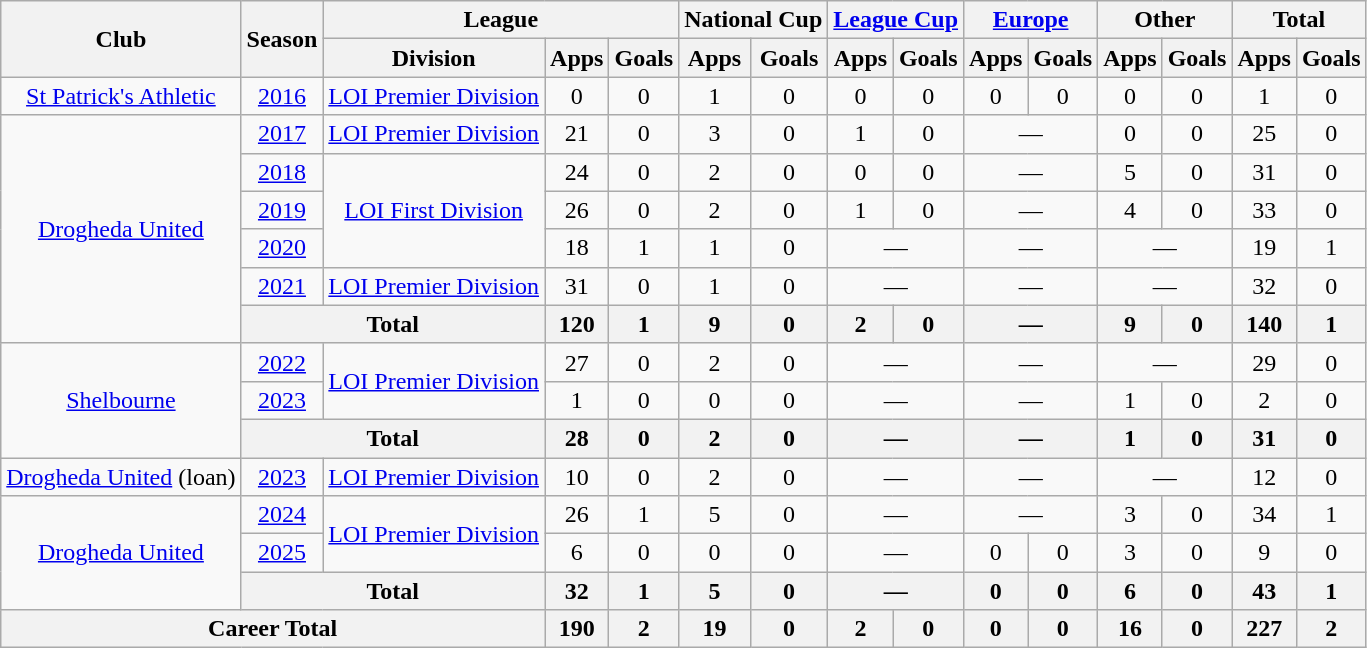<table class=wikitable style="text-align: center">
<tr>
<th rowspan=2>Club</th>
<th rowspan=2>Season</th>
<th colspan=3>League</th>
<th colspan=2>National Cup</th>
<th colspan=2><a href='#'>League Cup</a></th>
<th colspan=2><a href='#'>Europe</a></th>
<th colspan=2>Other</th>
<th colspan=2>Total</th>
</tr>
<tr>
<th>Division</th>
<th>Apps</th>
<th>Goals</th>
<th>Apps</th>
<th>Goals</th>
<th>Apps</th>
<th>Goals</th>
<th>Apps</th>
<th>Goals</th>
<th>Apps</th>
<th>Goals</th>
<th>Apps</th>
<th>Goals</th>
</tr>
<tr>
<td><a href='#'>St Patrick's Athletic</a></td>
<td><a href='#'>2016</a></td>
<td><a href='#'>LOI Premier Division</a></td>
<td>0</td>
<td>0</td>
<td>1</td>
<td>0</td>
<td>0</td>
<td>0</td>
<td>0</td>
<td>0</td>
<td>0</td>
<td>0</td>
<td>1</td>
<td>0</td>
</tr>
<tr>
<td rowspan="6"><a href='#'>Drogheda United</a></td>
<td><a href='#'>2017</a></td>
<td><a href='#'>LOI Premier Division</a></td>
<td>21</td>
<td>0</td>
<td>3</td>
<td>0</td>
<td>1</td>
<td>0</td>
<td colspan="2">—</td>
<td>0</td>
<td>0</td>
<td>25</td>
<td>0</td>
</tr>
<tr>
<td><a href='#'>2018</a></td>
<td rowspan="3"><a href='#'>LOI First Division</a></td>
<td>24</td>
<td>0</td>
<td>2</td>
<td>0</td>
<td>0</td>
<td>0</td>
<td colspan="2">—</td>
<td>5</td>
<td>0</td>
<td>31</td>
<td>0</td>
</tr>
<tr>
<td><a href='#'>2019</a></td>
<td>26</td>
<td>0</td>
<td>2</td>
<td>0</td>
<td>1</td>
<td>0</td>
<td colspan="2">—</td>
<td>4</td>
<td>0</td>
<td>33</td>
<td>0</td>
</tr>
<tr>
<td><a href='#'>2020</a></td>
<td>18</td>
<td>1</td>
<td>1</td>
<td>0</td>
<td colspan="2">—</td>
<td colspan="2">—</td>
<td colspan="2">—</td>
<td>19</td>
<td>1</td>
</tr>
<tr>
<td><a href='#'>2021</a></td>
<td><a href='#'>LOI Premier Division</a></td>
<td>31</td>
<td>0</td>
<td>1</td>
<td>0</td>
<td colspan="2">—</td>
<td colspan="2">—</td>
<td colspan="2">—</td>
<td>32</td>
<td>0</td>
</tr>
<tr>
<th colspan="2">Total</th>
<th>120</th>
<th>1</th>
<th>9</th>
<th>0</th>
<th>2</th>
<th>0</th>
<th colspan="2">—</th>
<th>9</th>
<th>0</th>
<th>140</th>
<th>1</th>
</tr>
<tr>
<td rowspan="3"><a href='#'>Shelbourne</a></td>
<td><a href='#'>2022</a></td>
<td rowspan="2"><a href='#'>LOI Premier Division</a></td>
<td>27</td>
<td>0</td>
<td>2</td>
<td>0</td>
<td colspan="2">—</td>
<td colspan="2">—</td>
<td colspan="2">—</td>
<td>29</td>
<td>0</td>
</tr>
<tr>
<td><a href='#'>2023</a></td>
<td>1</td>
<td>0</td>
<td>0</td>
<td>0</td>
<td colspan="2">—</td>
<td colspan="2">—</td>
<td>1</td>
<td>0</td>
<td>2</td>
<td>0</td>
</tr>
<tr>
<th colspan="2">Total</th>
<th>28</th>
<th>0</th>
<th>2</th>
<th>0</th>
<th colspan="2">—</th>
<th colspan="2">—</th>
<th>1</th>
<th>0</th>
<th>31</th>
<th>0</th>
</tr>
<tr>
<td><a href='#'>Drogheda United</a> (loan)</td>
<td><a href='#'>2023</a></td>
<td><a href='#'>LOI Premier Division</a></td>
<td>10</td>
<td>0</td>
<td>2</td>
<td>0</td>
<td colspan="2">—</td>
<td colspan="2">—</td>
<td colspan="2">—</td>
<td>12</td>
<td>0</td>
</tr>
<tr>
<td rowspan="3"><a href='#'>Drogheda United</a></td>
<td><a href='#'>2024</a></td>
<td rowspan="2"><a href='#'>LOI Premier Division</a></td>
<td>26</td>
<td>1</td>
<td>5</td>
<td>0</td>
<td colspan="2">—</td>
<td colspan="2">—</td>
<td>3</td>
<td>0</td>
<td>34</td>
<td>1</td>
</tr>
<tr>
<td><a href='#'>2025</a></td>
<td>6</td>
<td>0</td>
<td>0</td>
<td>0</td>
<td colspan="2">—</td>
<td>0</td>
<td>0</td>
<td>3</td>
<td>0</td>
<td>9</td>
<td>0</td>
</tr>
<tr>
<th colspan="2">Total</th>
<th>32</th>
<th>1</th>
<th>5</th>
<th>0</th>
<th colspan="2">—</th>
<th>0</th>
<th>0</th>
<th>6</th>
<th>0</th>
<th>43</th>
<th>1</th>
</tr>
<tr>
<th colspan="3">Career Total</th>
<th>190</th>
<th>2</th>
<th>19</th>
<th>0</th>
<th>2</th>
<th>0</th>
<th>0</th>
<th>0</th>
<th>16</th>
<th>0</th>
<th>227</th>
<th>2</th>
</tr>
</table>
